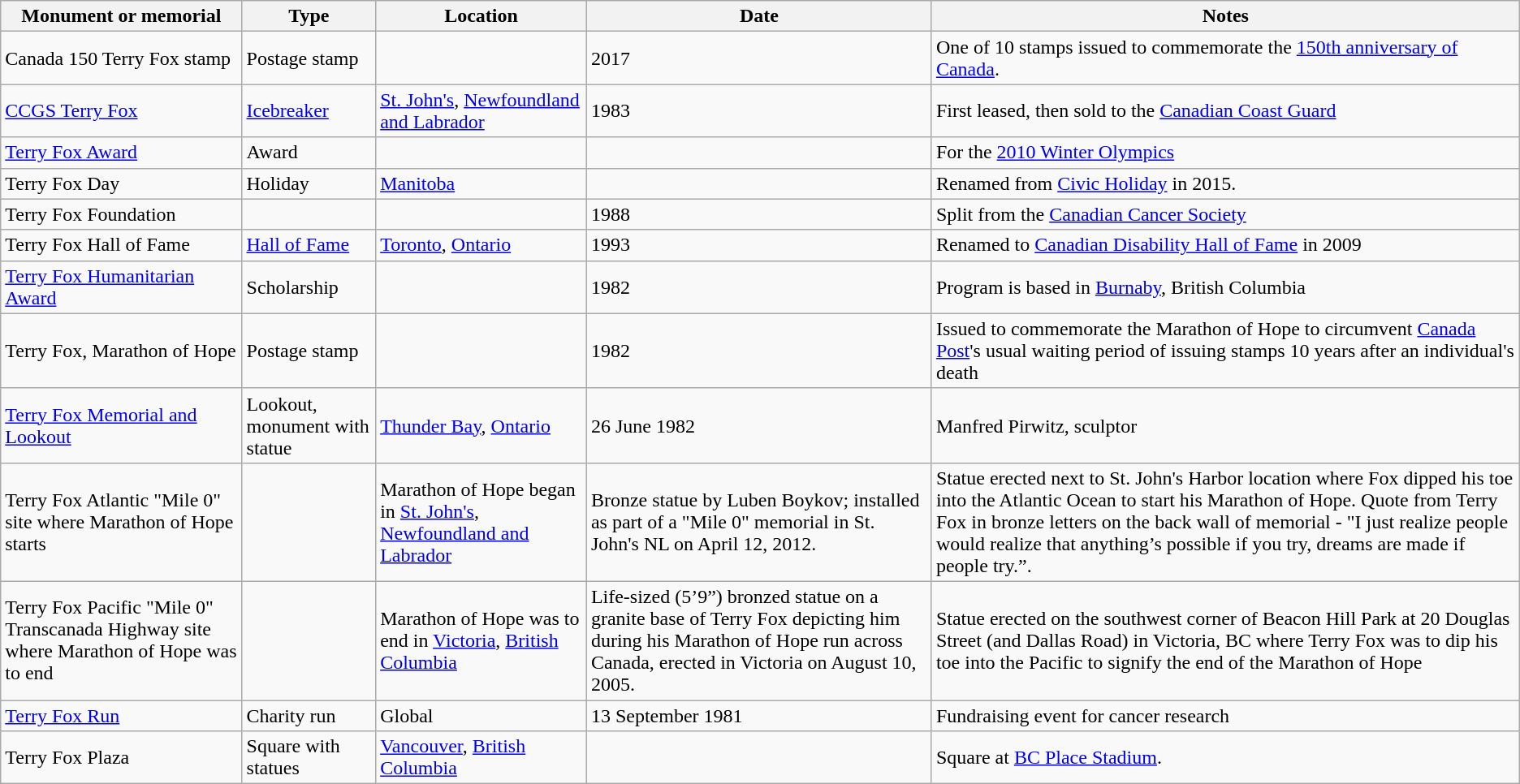<table class="wikitable">
<tr>
<th>Monument or memorial</th>
<th>Type</th>
<th>Location</th>
<th>Date</th>
<th>Notes</th>
</tr>
<tr>
<td>Canada 150 Terry Fox stamp</td>
<td>Postage stamp</td>
<td></td>
<td>2017</td>
<td>One of 10 stamps issued to commemorate the <a href='#'>150th anniversary of Canada</a>.</td>
</tr>
<tr>
<td><a href='#'>CCGS Terry Fox</a></td>
<td><a href='#'>Icebreaker</a></td>
<td><a href='#'>St. John's</a>, <a href='#'>Newfoundland and Labrador</a></td>
<td>1983</td>
<td>First leased, then sold to the <a href='#'>Canadian Coast Guard</a></td>
</tr>
<tr>
<td><a href='#'>Terry Fox Award</a></td>
<td>Award</td>
<td></td>
<td></td>
<td>For the <a href='#'>2010 Winter Olympics</a></td>
</tr>
<tr>
<td>Terry Fox Day</td>
<td>Holiday</td>
<td><a href='#'>Manitoba</a></td>
<td></td>
<td>Renamed from <a href='#'>Civic Holiday</a> in 2015.</td>
</tr>
<tr>
<td>Terry Fox Foundation</td>
<td></td>
<td></td>
<td>1988</td>
<td>Split from the <a href='#'>Canadian Cancer Society</a></td>
</tr>
<tr>
<td>Terry Fox Hall of Fame</td>
<td><a href='#'>Hall of Fame</a></td>
<td><a href='#'>Toronto</a>, <a href='#'>Ontario</a></td>
<td>1993</td>
<td>Renamed to <a href='#'>Canadian Disability Hall of Fame</a> in 2009</td>
</tr>
<tr>
<td><a href='#'>Terry Fox Humanitarian Award</a></td>
<td>Scholarship</td>
<td></td>
<td>1982</td>
<td>Program is based in <a href='#'>Burnaby</a>, British Columbia</td>
</tr>
<tr>
<td>Terry Fox, Marathon of Hope</td>
<td>Postage stamp</td>
<td></td>
<td>1982</td>
<td>Issued to commemorate the Marathon of Hope to circumvent <a href='#'>Canada Post</a>'s usual waiting period of issuing stamps 10 years after an individual's death</td>
</tr>
<tr>
<td><a href='#'>Terry Fox Memorial and Lookout</a></td>
<td>Lookout, monument with statue</td>
<td><a href='#'>Thunder Bay</a>, <a href='#'>Ontario</a></td>
<td>26 June 1982</td>
<td>Manfred Pirwitz, sculptor</td>
</tr>
<tr>
<td>Terry Fox Atlantic "Mile 0" site where Marathon of Hope starts</td>
<td></td>
<td>Marathon of Hope began in <a href='#'>St. John's</a>, <a href='#'>Newfoundland and Labrador</a></td>
<td>Bronze statue by Luben Boykov; installed as part of a "Mile 0" memorial in St. John's NL on April 12, 2012.</td>
<td>Statue erected next to St. John's Harbor location where Fox dipped his toe into the Atlantic Ocean to start his Marathon of Hope. Quote from Terry Fox in bronze letters on the back wall of memorial - "I just realize people would realize that anything’s possible if you try, dreams are made if people try.”.</td>
</tr>
<tr>
<td>Terry Fox Pacific "Mile 0" Transcanada Highway site where Marathon of Hope was to end</td>
<td></td>
<td>Marathon of Hope was to end in <a href='#'>Victoria</a>, <a href='#'>British Columbia</a></td>
<td>Life-sized (5’9”) bronzed statue on a granite base of Terry Fox depicting him during his Marathon of Hope run across Canada, erected in Victoria on August 10, 2005.</td>
<td>Statue erected on the southwest corner of Beacon Hill Park at 20 Douglas Street (and Dallas Road) in Victoria, BC where Terry Fox was to dip his toe into the Pacific to signify the end of the Marathon of Hope</td>
</tr>
<tr>
<td><a href='#'>Terry Fox Run</a></td>
<td>Charity run</td>
<td>Global</td>
<td>13 September 1981</td>
<td>Fundraising event for cancer research</td>
</tr>
<tr>
<td>Terry Fox Plaza</td>
<td>Square with statues</td>
<td><a href='#'>Vancouver</a>, <a href='#'>British Columbia</a></td>
<td></td>
<td>Square at <a href='#'>BC Place Stadium</a>.</td>
</tr>
</table>
